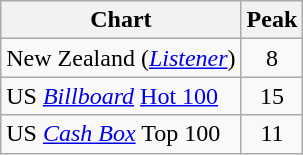<table class="wikitable sortable">
<tr>
<th scope="col">Chart</th>
<th scope="col">Peak</th>
</tr>
<tr>
<td>New Zealand (<em><a href='#'>Listener</a></em>)</td>
<td style="text-align:center;">8</td>
</tr>
<tr>
<td>US <em><a href='#'>Billboard</a></em> <a href='#'>Hot 100</a></td>
<td style="text-align:center;">15</td>
</tr>
<tr>
<td>US <a href='#'><em>Cash Box</em></a> Top 100</td>
<td style="text-align:center;">11</td>
</tr>
</table>
